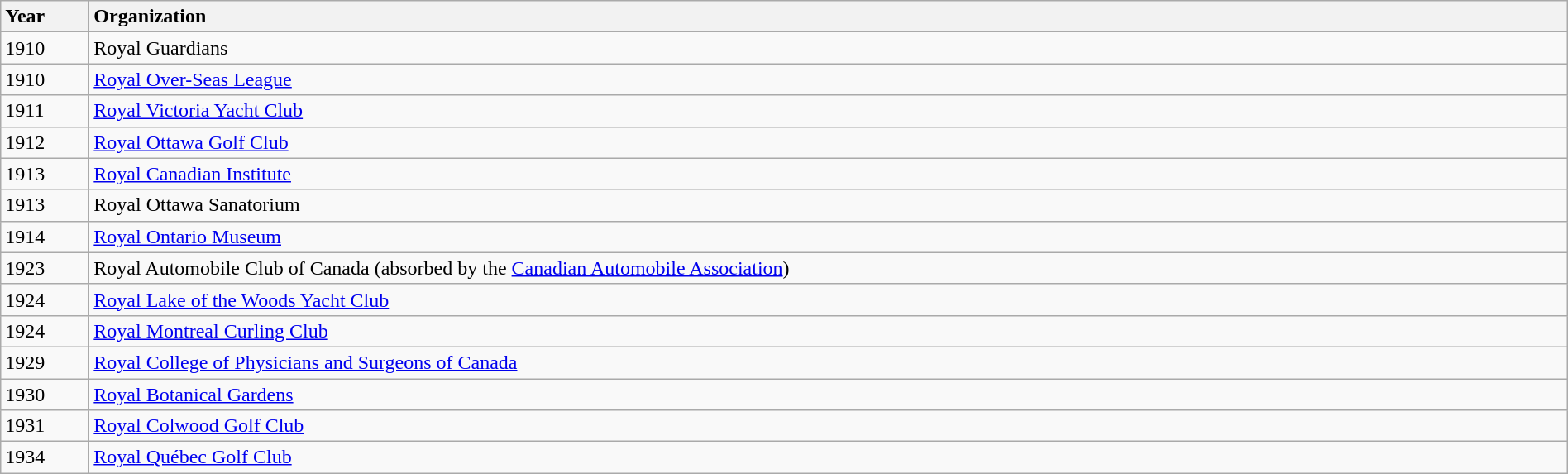<table class="wikitable" style="width:100%">
<tr>
<th style="width:4em;text-align:left">Year</th>
<th style="text-align:left">Organization</th>
</tr>
<tr>
<td>1910</td>
<td>Royal Guardians</td>
</tr>
<tr>
<td>1910</td>
<td><a href='#'>Royal Over-Seas League</a></td>
</tr>
<tr>
<td>1911</td>
<td><a href='#'>Royal Victoria Yacht Club</a></td>
</tr>
<tr>
<td>1912</td>
<td><a href='#'>Royal Ottawa Golf Club</a></td>
</tr>
<tr>
<td>1913</td>
<td><a href='#'>Royal Canadian Institute</a></td>
</tr>
<tr>
<td>1913</td>
<td>Royal Ottawa Sanatorium</td>
</tr>
<tr>
<td>1914</td>
<td><a href='#'>Royal Ontario Museum</a></td>
</tr>
<tr>
<td>1923</td>
<td>Royal Automobile Club of Canada (absorbed by the <a href='#'>Canadian Automobile Association</a>)</td>
</tr>
<tr>
<td>1924</td>
<td><a href='#'>Royal Lake of the Woods Yacht Club</a></td>
</tr>
<tr>
<td>1924</td>
<td><a href='#'>Royal Montreal Curling Club</a></td>
</tr>
<tr>
<td>1929</td>
<td><a href='#'>Royal College of Physicians and Surgeons of Canada</a></td>
</tr>
<tr>
<td>1930</td>
<td><a href='#'>Royal Botanical Gardens</a></td>
</tr>
<tr>
<td>1931</td>
<td><a href='#'>Royal Colwood Golf Club</a></td>
</tr>
<tr>
<td>1934</td>
<td><a href='#'>Royal Québec Golf Club</a></td>
</tr>
</table>
